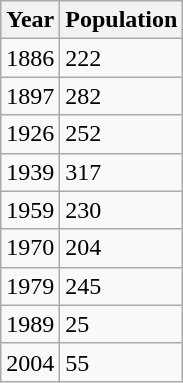<table class="wikitable">
<tr>
<th>Year</th>
<th>Population</th>
</tr>
<tr>
<td>1886</td>
<td>222</td>
</tr>
<tr>
<td>1897</td>
<td>282</td>
</tr>
<tr>
<td>1926</td>
<td>252</td>
</tr>
<tr>
<td>1939</td>
<td>317</td>
</tr>
<tr>
<td>1959</td>
<td>230</td>
</tr>
<tr>
<td>1970</td>
<td>204</td>
</tr>
<tr>
<td>1979</td>
<td>245</td>
</tr>
<tr>
<td>1989</td>
<td>25</td>
</tr>
<tr>
<td>2004</td>
<td>55</td>
</tr>
</table>
